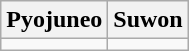<table class="wikitable">
<tr>
<th>Pyojuneo</th>
<th>Suwon</th>
</tr>
<tr>
<td></td>
<td></td>
</tr>
</table>
